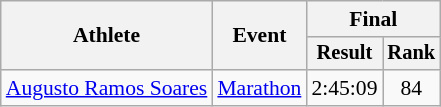<table class="wikitable" style="font-size:90%">
<tr>
<th rowspan="2">Athlete</th>
<th rowspan="2">Event</th>
<th colspan="2">Final</th>
</tr>
<tr style="font-size:95%">
<th>Result</th>
<th>Rank</th>
</tr>
<tr align=center>
<td align=left><a href='#'>Augusto Ramos Soares</a></td>
<td align=left><a href='#'>Marathon</a></td>
<td>2:45:09</td>
<td>84</td>
</tr>
</table>
